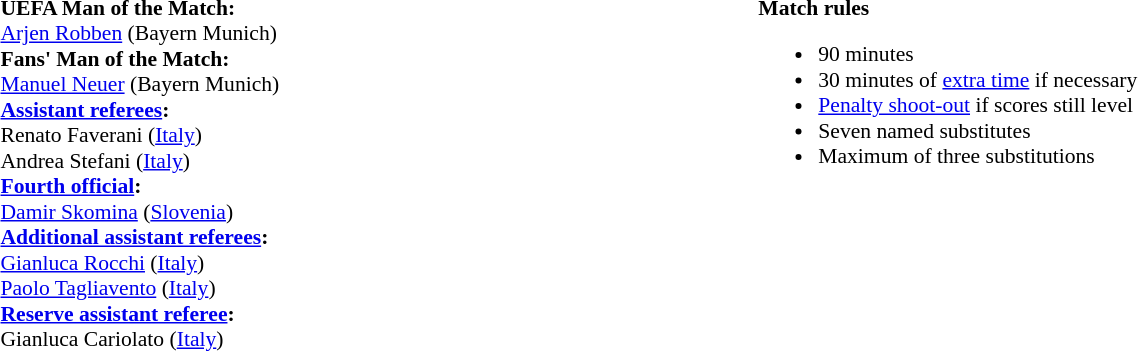<table style="width:100%; font-size:90%">
<tr>
<td><br><strong>UEFA Man of the Match:</strong>
<br><a href='#'>Arjen Robben</a> (Bayern Munich)
<br><strong>Fans' Man of the Match:</strong>
<br><a href='#'>Manuel Neuer</a> (Bayern Munich)<br><strong><a href='#'>Assistant referees</a>:</strong>
<br>Renato Faverani (<a href='#'>Italy</a>)
<br>Andrea Stefani (<a href='#'>Italy</a>)
<br><strong><a href='#'>Fourth official</a>:</strong>
<br><a href='#'>Damir Skomina</a> (<a href='#'>Slovenia</a>)
<br><strong><a href='#'>Additional assistant referees</a>:</strong>
<br><a href='#'>Gianluca Rocchi</a> (<a href='#'>Italy</a>)
<br><a href='#'>Paolo Tagliavento</a> (<a href='#'>Italy</a>)
<br><strong><a href='#'>Reserve assistant referee</a>:</strong>
<br>Gianluca Cariolato (<a href='#'>Italy</a>)</td>
<td style="width:60%; vertical-align:top"><br><strong>Match rules</strong><ul><li>90 minutes</li><li>30 minutes of <a href='#'>extra time</a> if necessary</li><li><a href='#'>Penalty shoot-out</a> if scores still level</li><li>Seven named substitutes</li><li>Maximum of three substitutions</li></ul></td>
</tr>
</table>
